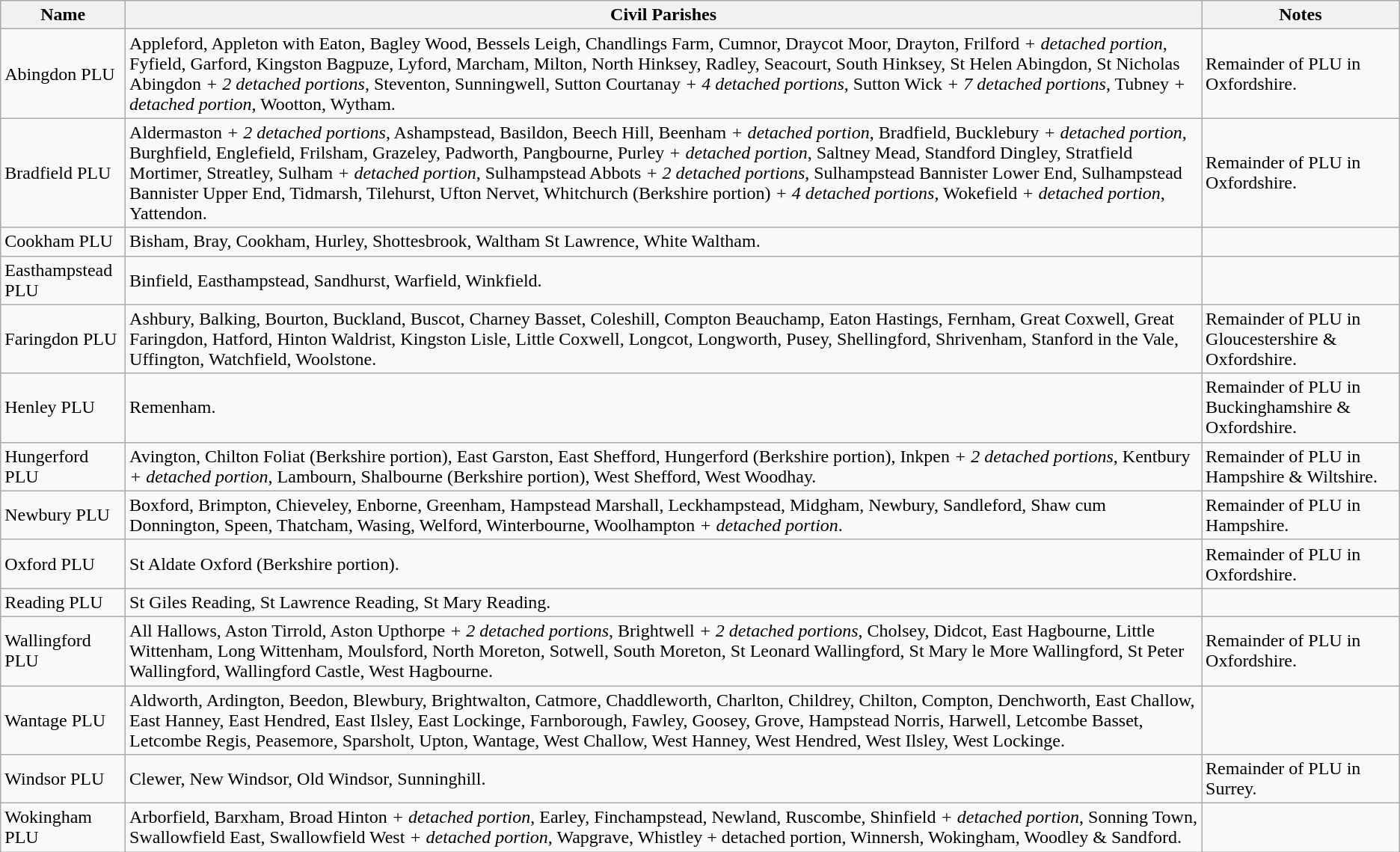<table class="wikitable">
<tr>
<th>Name</th>
<th>Civil Parishes</th>
<th>Notes</th>
</tr>
<tr>
<td>Abingdon PLU</td>
<td>Appleford, Appleton with Eaton, Bagley Wood, Bessels Leigh, Chandlings Farm, Cumnor, Draycot Moor, Drayton, Frilford <em>+ detached portion</em>, Fyfield, Garford, Kingston Bagpuze, Lyford, Marcham, Milton, North Hinksey, Radley, Seacourt, South Hinksey, St Helen Abingdon, St Nicholas Abingdon <em>+ 2 detached portions</em>, Steventon, Sunningwell, Sutton Courtanay <em>+ 4 detached portions</em>, Sutton Wick <em>+ 7 detached portions</em>, Tubney <em>+ detached portion</em>, Wootton, Wytham.</td>
<td>Remainder of PLU in Oxfordshire.</td>
</tr>
<tr>
<td>Bradfield PLU</td>
<td>Aldermaston <em>+ 2 detached portions</em>, Ashampstead, Basildon, Beech Hill, Beenham <em>+ detached portion</em>, Bradfield, Bucklebury <em>+ detached portion</em>, Burghfield, Englefield, Frilsham, Grazeley, Padworth, Pangbourne, Purley <em>+ detached portion</em>, Saltney Mead, Standford Dingley, Stratfield Mortimer, Streatley, Sulham <em>+ detached portion</em>, Sulhampstead Abbots <em>+ 2 detached portions</em>, Sulhampstead Bannister Lower End, Sulhampstead Bannister Upper End, Tidmarsh, Tilehurst, Ufton Nervet, Whitchurch (Berkshire portion) <em>+ 4 detached portions</em>, Wokefield <em>+ detached portion</em>, Yattendon.</td>
<td>Remainder of PLU in Oxfordshire.</td>
</tr>
<tr>
<td>Cookham PLU</td>
<td>Bisham, Bray, Cookham, Hurley, Shottesbrook, Waltham St Lawrence, White Waltham.</td>
<td></td>
</tr>
<tr>
<td>Easthampstead PLU</td>
<td>Binfield, Easthampstead, Sandhurst, Warfield, Winkfield.</td>
<td></td>
</tr>
<tr>
<td>Faringdon PLU</td>
<td>Ashbury, Balking, Bourton, Buckland, Buscot, Charney Basset, Coleshill, Compton Beauchamp, Eaton Hastings, Fernham, Great Coxwell, Great Faringdon, Hatford, Hinton Waldrist, Kingston Lisle, Little Coxwell, Longcot, Longworth, Pusey, Shellingford, Shrivenham, Stanford in the Vale, Uffington, Watchfield, Woolstone.</td>
<td>Remainder of PLU in Gloucestershire & Oxfordshire.</td>
</tr>
<tr>
<td>Henley PLU</td>
<td>Remenham.</td>
<td>Remainder of PLU in Buckinghamshire & Oxfordshire.</td>
</tr>
<tr>
<td>Hungerford PLU</td>
<td>Avington, Chilton Foliat (Berkshire portion), East Garston, East Shefford, Hungerford (Berkshire portion), Inkpen <em>+ 2 detached portions</em>, Kentbury <em>+ detached portion</em>, Lambourn, Shalbourne (Berkshire portion), West Shefford, West Woodhay.</td>
<td>Remainder of PLU in Hampshire & Wiltshire.</td>
</tr>
<tr>
<td>Newbury PLU</td>
<td>Boxford, Brimpton, Chieveley, Enborne, Greenham, Hampstead Marshall, Leckhampstead, Midgham, Newbury, Sandleford, Shaw cum Donnington, Speen, Thatcham, Wasing, Welford, Winterbourne, Woolhampton <em>+ detached portion</em>.</td>
<td>Remainder of PLU in Hampshire.</td>
</tr>
<tr>
<td>Oxford PLU</td>
<td>St Aldate Oxford (Berkshire portion).</td>
<td>Remainder of PLU in Oxfordshire.</td>
</tr>
<tr>
<td>Reading PLU</td>
<td>St Giles Reading, St Lawrence Reading, St Mary Reading.</td>
<td></td>
</tr>
<tr>
<td>Wallingford PLU</td>
<td>All Hallows, Aston Tirrold, Aston Upthorpe <em>+ 2 detached portions</em>, Brightwell <em>+ 2 detached portions</em>, Cholsey, Didcot, East Hagbourne, Little Wittenham, Long Wittenham, Moulsford, North Moreton, Sotwell, South Moreton, St Leonard Wallingford, St Mary le More Wallingford, St Peter Wallingford, Wallingford Castle, West Hagbourne.</td>
<td>Remainder of PLU in Oxfordshire.</td>
</tr>
<tr>
<td>Wantage PLU</td>
<td>Aldworth, Ardington, Beedon, Blewbury, Brightwalton, Catmore, Chaddleworth, Charlton, Childrey, Chilton, Compton, Denchworth, East Challow, East Hanney, East Hendred, East Ilsley, East Lockinge, Farnborough, Fawley, Goosey, Grove, Hampstead Norris, Harwell, Letcombe Basset, Letcombe Regis, Peasemore, Sparsholt, Upton, Wantage, West Challow, West Hanney, West Hendred, West Ilsley, West Lockinge.</td>
<td></td>
</tr>
<tr>
<td>Windsor PLU</td>
<td>Clewer, New Windsor, Old Windsor, Sunninghill.</td>
<td>Remainder of PLU in Surrey.</td>
</tr>
<tr>
<td>Wokingham PLU</td>
<td>Arborfield, Barxham, Broad Hinton <em>+ detached portion</em>, Earley, Finchampstead, Newland, Ruscombe, Shinfield <em>+ detached portion</em>, Sonning Town, Swallowfield East, Swallowfield West <em>+ detached portion</em>, Wapgrave, Whistley + detached portion, Winnersh, Wokingham, Woodley & Sandford.</td>
<td></td>
</tr>
</table>
